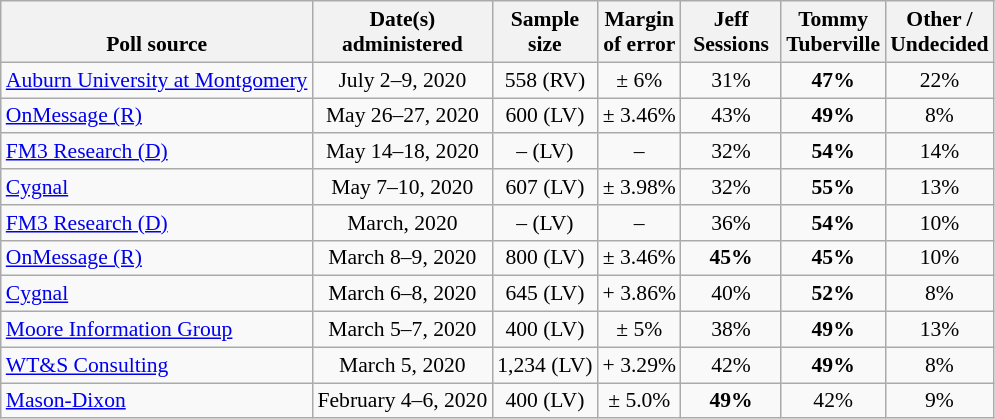<table class="wikitable" style="font-size:90%;text-align:center;">
<tr valign=bottom>
<th>Poll source</th>
<th>Date(s)<br>administered</th>
<th>Sample<br>size</th>
<th>Margin<br>of error</th>
<th style="width:60px;">Jeff<br>Sessions</th>
<th style="width:60px;">Tommy<br>Tuberville</th>
<th style="width:60px;">Other /<br>Undecided</th>
</tr>
<tr>
<td style="text-align:left;"><a href='#'>Auburn University at Montgomery</a></td>
<td>July 2–9, 2020</td>
<td>558 (RV)</td>
<td>± 6%</td>
<td>31%</td>
<td><strong>47%</strong></td>
<td>22%</td>
</tr>
<tr>
<td style="text-align:left;"><a href='#'>OnMessage (R)</a></td>
<td>May 26–27, 2020</td>
<td>600 (LV)</td>
<td>± 3.46%</td>
<td>43%</td>
<td><strong>49%</strong></td>
<td>8%</td>
</tr>
<tr>
<td style="text-align:left;"><a href='#'>FM3 Research (D)</a></td>
<td>May 14–18, 2020</td>
<td>– (LV)</td>
<td>–</td>
<td>32%</td>
<td><strong>54%</strong></td>
<td>14%</td>
</tr>
<tr>
<td style="text-align:left;"><a href='#'>Cygnal</a></td>
<td>May 7–10, 2020</td>
<td>607 (LV)</td>
<td>± 3.98%</td>
<td>32%</td>
<td><strong>55%</strong></td>
<td>13%</td>
</tr>
<tr>
<td style="text-align:left;"><a href='#'>FM3 Research (D)</a></td>
<td>March, 2020</td>
<td>– (LV)</td>
<td>–</td>
<td>36%</td>
<td><strong>54%</strong></td>
<td>10%</td>
</tr>
<tr>
<td style="text-align:left;"><a href='#'>OnMessage (R)</a></td>
<td>March 8–9, 2020</td>
<td>800 (LV)</td>
<td>± 3.46%</td>
<td><strong>45%</strong></td>
<td><strong>45%</strong></td>
<td>10%</td>
</tr>
<tr>
<td style="text-align:left;"><a href='#'>Cygnal</a></td>
<td>March 6–8, 2020</td>
<td>645 (LV)</td>
<td>+ 3.86%</td>
<td>40%</td>
<td><strong>52%</strong></td>
<td>8%</td>
</tr>
<tr>
<td style="text-align:left;"><a href='#'>Moore Information Group</a></td>
<td>March 5–7, 2020</td>
<td>400 (LV)</td>
<td>± 5%</td>
<td>38%</td>
<td><strong>49%</strong></td>
<td>13%</td>
</tr>
<tr>
<td style="text-align:left;"><a href='#'>WT&S Consulting</a></td>
<td>March 5, 2020</td>
<td>1,234 (LV)</td>
<td>+ 3.29%</td>
<td>42%</td>
<td><strong>49%</strong></td>
<td>8%</td>
</tr>
<tr>
<td style="text-align:left;"><a href='#'>Mason-Dixon</a></td>
<td>February 4–6, 2020</td>
<td>400 (LV)</td>
<td>± 5.0%</td>
<td><strong>49%</strong></td>
<td>42%</td>
<td>9%</td>
</tr>
</table>
